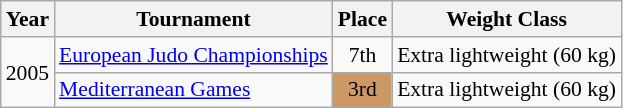<table class="wikitable" style="border-collapse: collapse; font-size: 90%;">
<tr>
<th>Year</th>
<th>Tournament</th>
<th>Place</th>
<th>Weight Class</th>
</tr>
<tr>
<td rowspan=2>2005</td>
<td><a href='#'>European Judo Championships</a></td>
<td align="center">7th</td>
<td>Extra lightweight (60 kg)</td>
</tr>
<tr>
<td><a href='#'>Mediterranean Games</a></td>
<td bgcolor="cc9966" align="center">3rd</td>
<td>Extra lightweight (60 kg)</td>
</tr>
</table>
